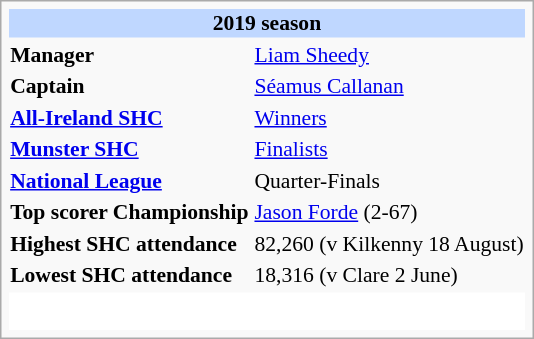<table class="infobox vevent" style="font-size: 90%;">
<tr>
<th colspan="2" style="background: #BFD7FF; text-align: center">2019 season</th>
</tr>
<tr>
<td><strong>Manager</strong></td>
<td><a href='#'>Liam Sheedy</a></td>
</tr>
<tr>
<td><strong>Captain</strong></td>
<td><a href='#'>Séamus Callanan</a></td>
</tr>
<tr>
<td><strong><a href='#'>All-Ireland SHC</a></strong></td>
<td><a href='#'>Winners</a></td>
</tr>
<tr>
<td><strong><a href='#'>Munster SHC</a></strong></td>
<td><a href='#'>Finalists</a></td>
</tr>
<tr>
<td><strong><a href='#'>National League</a></strong></td>
<td>Quarter-Finals</td>
</tr>
<tr>
<td><strong>Top scorer Championship</strong></td>
<td><a href='#'>Jason Forde</a> (2-67)</td>
</tr>
<tr>
<td><strong>Highest SHC attendance</strong></td>
<td>82,260 (v Kilkenny 18 August)</td>
</tr>
<tr>
<td><strong>Lowest SHC attendance</strong></td>
<td>18,316 (v Clare 2 June)</td>
</tr>
<tr>
<td colspan="2" class="toccolours" style="background:#fff;"><br><table style="width:100%; text-align:center;">
<tr>
<td></td>
</tr>
</table>
</td>
</tr>
</table>
